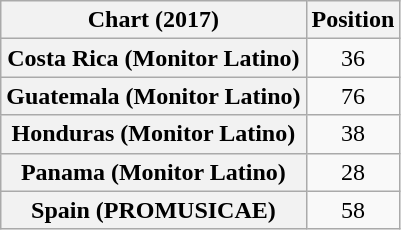<table class="wikitable sortable plainrowheaders" style="text-align:center">
<tr>
<th scope="col">Chart (2017)</th>
<th scope="col">Position</th>
</tr>
<tr>
<th scope="row">Costa Rica (Monitor Latino)</th>
<td>36</td>
</tr>
<tr>
<th scope="row">Guatemala (Monitor Latino)</th>
<td>76</td>
</tr>
<tr>
<th scope="row">Honduras (Monitor Latino)</th>
<td>38</td>
</tr>
<tr>
<th scope="row">Panama (Monitor Latino)</th>
<td>28</td>
</tr>
<tr>
<th scope="row">Spain (PROMUSICAE)</th>
<td>58</td>
</tr>
</table>
